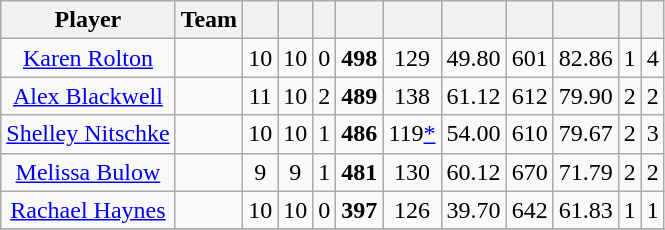<table class="wikitable sortable" style="text-align:center">
<tr>
<th class="unsortable">Player</th>
<th>Team</th>
<th></th>
<th></th>
<th></th>
<th></th>
<th></th>
<th></th>
<th></th>
<th></th>
<th></th>
<th></th>
</tr>
<tr>
<td><a href='#'>Karen Rolton</a></td>
<td style="text-align:left;"></td>
<td>10</td>
<td>10</td>
<td>0</td>
<td><strong>498</strong></td>
<td>129</td>
<td>49.80</td>
<td>601</td>
<td>82.86</td>
<td>1</td>
<td>4</td>
</tr>
<tr>
<td><a href='#'>Alex Blackwell</a></td>
<td style="text-align:left;"></td>
<td>11</td>
<td>10</td>
<td>2</td>
<td><strong>489</strong></td>
<td>138</td>
<td>61.12</td>
<td>612</td>
<td>79.90</td>
<td>2</td>
<td>2</td>
</tr>
<tr>
<td><a href='#'>Shelley Nitschke</a></td>
<td style="text-align:left;"></td>
<td>10</td>
<td>10</td>
<td>1</td>
<td><strong>486</strong></td>
<td>119<a href='#'>*</a></td>
<td>54.00</td>
<td>610</td>
<td>79.67</td>
<td>2</td>
<td>3</td>
</tr>
<tr>
<td><a href='#'>Melissa Bulow</a></td>
<td style="text-align:left;"></td>
<td>9</td>
<td>9</td>
<td>1</td>
<td><strong>481</strong></td>
<td>130</td>
<td>60.12</td>
<td>670</td>
<td>71.79</td>
<td>2</td>
<td>2</td>
</tr>
<tr>
<td><a href='#'>Rachael Haynes</a></td>
<td style="text-align:left;"></td>
<td>10</td>
<td>10</td>
<td>0</td>
<td><strong>397</strong></td>
<td>126</td>
<td>39.70</td>
<td>642</td>
<td>61.83</td>
<td>1</td>
<td>1</td>
</tr>
<tr>
</tr>
</table>
